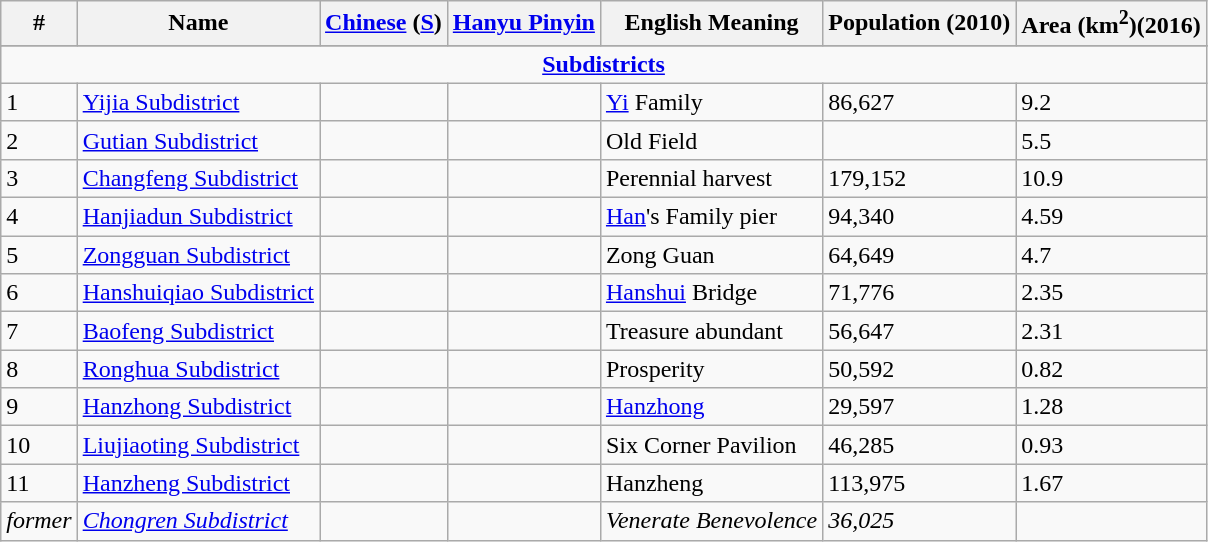<table class="wikitable sortable">
<tr>
<th>#</th>
<th>Name</th>
<th><a href='#'>Chinese</a> (<a href='#'>S</a>)</th>
<th><a href='#'>Hanyu Pinyin</a></th>
<th>English Meaning</th>
<th>Population (2010)</th>
<th>Area (km<sup>2</sup>)(2016)</th>
</tr>
<tr>
</tr>
<tr>
<td style="text-align:center;" colspan="7"><strong><a href='#'>Subdistricts</a></strong></td>
</tr>
<tr>
<td>1</td>
<td><a href='#'>Yijia Subdistrict</a></td>
<td></td>
<td></td>
<td><a href='#'>Yi</a> Family</td>
<td>86,627</td>
<td>9.2</td>
</tr>
<tr>
<td>2</td>
<td><a href='#'>Gutian Subdistrict</a></td>
<td></td>
<td></td>
<td>Old Field</td>
<td></td>
<td>5.5</td>
</tr>
<tr>
<td>3</td>
<td><a href='#'>Changfeng Subdistrict</a></td>
<td></td>
<td></td>
<td>Perennial harvest</td>
<td>179,152</td>
<td>10.9</td>
</tr>
<tr>
<td>4</td>
<td><a href='#'>Hanjiadun Subdistrict</a></td>
<td></td>
<td></td>
<td><a href='#'>Han</a>'s Family pier</td>
<td>94,340</td>
<td>4.59</td>
</tr>
<tr>
<td>5</td>
<td><a href='#'>Zongguan Subdistrict</a></td>
<td></td>
<td></td>
<td>Zong Guan</td>
<td>64,649</td>
<td>4.7</td>
</tr>
<tr>
<td>6</td>
<td><a href='#'>Hanshuiqiao Subdistrict</a></td>
<td></td>
<td></td>
<td><a href='#'>Hanshui</a> Bridge</td>
<td>71,776</td>
<td>2.35</td>
</tr>
<tr>
<td>7</td>
<td><a href='#'>Baofeng Subdistrict</a></td>
<td></td>
<td></td>
<td>Treasure abundant</td>
<td>56,647</td>
<td>2.31</td>
</tr>
<tr>
<td>8</td>
<td><a href='#'>Ronghua Subdistrict</a></td>
<td></td>
<td></td>
<td>Prosperity</td>
<td>50,592</td>
<td>0.82</td>
</tr>
<tr>
<td>9</td>
<td><a href='#'>Hanzhong Subdistrict</a></td>
<td></td>
<td></td>
<td><a href='#'>Hanzhong</a></td>
<td>29,597</td>
<td>1.28</td>
</tr>
<tr>
<td>10</td>
<td><a href='#'>Liujiaoting Subdistrict</a></td>
<td></td>
<td></td>
<td>Six Corner Pavilion</td>
<td>46,285</td>
<td>0.93</td>
</tr>
<tr>
<td>11</td>
<td><a href='#'>Hanzheng Subdistrict</a></td>
<td></td>
<td></td>
<td>Hanzheng</td>
<td>113,975</td>
<td>1.67</td>
</tr>
<tr>
<td><em>former</em></td>
<td><em><a href='#'>Chongren Subdistrict</a></em></td>
<td></td>
<td></td>
<td><em>Venerate Benevolence</em></td>
<td><em>36,025</em></td>
<td></td>
</tr>
</table>
